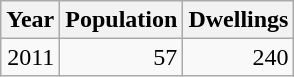<table class="wikitable" style="line-height:1.1em;">
<tr>
<th>Year</th>
<th>Population</th>
<th>Dwellings</th>
</tr>
<tr align="right">
<td>2011</td>
<td>57</td>
<td>240</td>
</tr>
</table>
